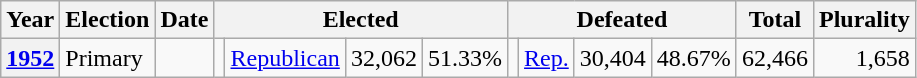<table class=wikitable>
<tr>
<th>Year</th>
<th>Election</th>
<th>Date</th>
<th ! colspan="4">Elected</th>
<th ! colspan="4">Defeated</th>
<th>Total</th>
<th>Plurality</th>
</tr>
<tr>
<th valign="top"><a href='#'>1952</a></th>
<td valign="top">Primary</td>
<td valign="top"></td>
<td valign="top"></td>
<td valign="top" ><a href='#'>Republican</a></td>
<td valign="top" align="right">32,062</td>
<td valign="top" align="right">51.33%</td>
<td valign="top"></td>
<td valign="top" ><a href='#'>Rep.</a></td>
<td valign="top" align="right">30,404</td>
<td valign="top" align="right">48.67%</td>
<td valign="top" align="right">62,466</td>
<td valign="top" align="right">1,658</td>
</tr>
</table>
